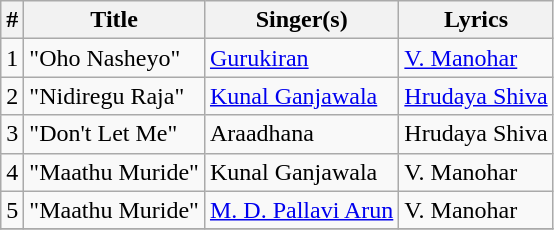<table class=wikitable sortable>
<tr>
<th>#</th>
<th>Title</th>
<th>Singer(s)</th>
<th>Lyrics</th>
</tr>
<tr>
<td>1</td>
<td>"Oho Nasheyo"</td>
<td><a href='#'>Gurukiran</a></td>
<td><a href='#'>V. Manohar</a></td>
</tr>
<tr>
<td>2</td>
<td>"Nidiregu Raja"</td>
<td><a href='#'>Kunal Ganjawala</a></td>
<td><a href='#'>Hrudaya Shiva</a></td>
</tr>
<tr>
<td>3</td>
<td>"Don't Let Me"</td>
<td>Araadhana</td>
<td>Hrudaya Shiva</td>
</tr>
<tr>
<td>4</td>
<td>"Maathu Muride"</td>
<td>Kunal Ganjawala</td>
<td>V. Manohar</td>
</tr>
<tr>
<td>5</td>
<td>"Maathu Muride"</td>
<td><a href='#'>M. D. Pallavi Arun</a></td>
<td>V. Manohar</td>
</tr>
<tr>
</tr>
</table>
